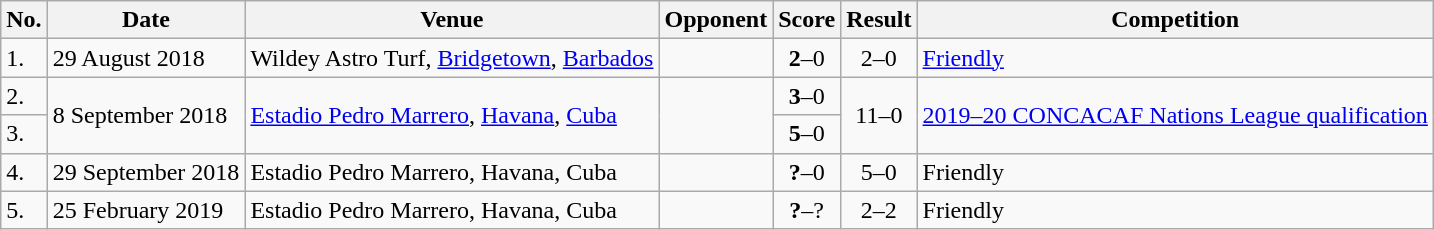<table class="wikitable" style="font-size:100%;">
<tr>
<th>No.</th>
<th>Date</th>
<th>Venue</th>
<th>Opponent</th>
<th>Score</th>
<th>Result</th>
<th>Competition</th>
</tr>
<tr>
<td>1.</td>
<td>29 August 2018</td>
<td>Wildey Astro Turf, <a href='#'>Bridgetown</a>, <a href='#'>Barbados</a></td>
<td></td>
<td align=center><strong>2</strong>–0</td>
<td align=center>2–0</td>
<td><a href='#'>Friendly</a></td>
</tr>
<tr>
<td>2.</td>
<td rowspan="2">8 September 2018</td>
<td rowspan="2"><a href='#'>Estadio Pedro Marrero</a>, <a href='#'>Havana</a>, <a href='#'>Cuba</a></td>
<td rowspan="2"></td>
<td align=center><strong>3</strong>–0</td>
<td rowspan="2" style="text-align:center">11–0</td>
<td rowspan="2"><a href='#'>2019–20 CONCACAF Nations League qualification</a></td>
</tr>
<tr>
<td>3.</td>
<td align=center><strong>5</strong>–0</td>
</tr>
<tr>
<td>4.</td>
<td>29 September 2018</td>
<td>Estadio Pedro Marrero, Havana, Cuba</td>
<td></td>
<td align=center><strong>?</strong>–0</td>
<td align=center>5–0</td>
<td>Friendly</td>
</tr>
<tr>
<td>5.</td>
<td>25 February 2019</td>
<td>Estadio Pedro Marrero, Havana, Cuba</td>
<td></td>
<td align=center><strong>?</strong>–?</td>
<td align=center>2–2</td>
<td>Friendly</td>
</tr>
</table>
